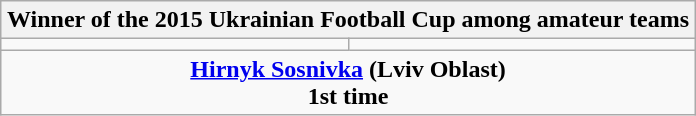<table class=wikitable style="text-align:center; margin:auto">
<tr>
<th colspan=2>Winner of the 2015 Ukrainian Football Cup among amateur teams</th>
</tr>
<tr>
<td></td>
<td></td>
</tr>
<tr>
<td colspan=2><strong><a href='#'>Hirnyk Sosnivka</a> (Lviv Oblast)</strong><br><strong>1st time</strong></td>
</tr>
</table>
